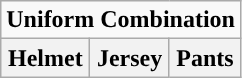<table class="wikitable">
<tr>
<td align="center" Colspan="3"><strong>Uniform Combination</strong></td>
</tr>
<tr align="center">
<th>Helmet</th>
<th>Jersey</th>
<th>Pants</th>
</tr>
</table>
